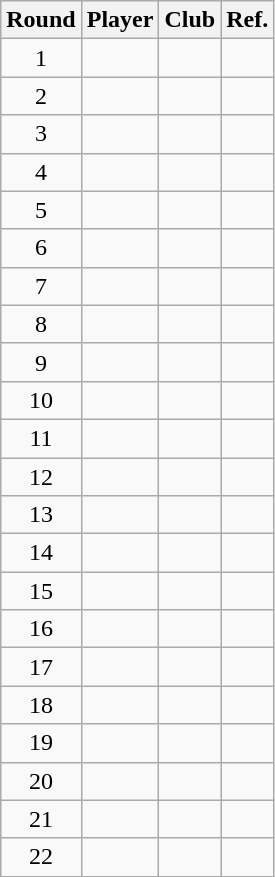<table class="wikitable sortable" style="text-align:center">
<tr>
<th>Round</th>
<th>Player</th>
<th>Club</th>
<th class="unsortable">Ref.</th>
</tr>
<tr>
<td>1</td>
<td><strong></strong></td>
<td><strong></strong></td>
<td></td>
</tr>
<tr>
<td>2</td>
<td></td>
<td></td>
<td></td>
</tr>
<tr>
<td>3</td>
<td></td>
<td></td>
<td></td>
</tr>
<tr>
<td>4</td>
<td></td>
<td></td>
<td></td>
</tr>
<tr>
<td>5</td>
<td></td>
<td></td>
<td></td>
</tr>
<tr>
<td>6</td>
<td></td>
<td></td>
<td></td>
</tr>
<tr>
<td>7</td>
<td></td>
<td></td>
<td></td>
</tr>
<tr>
<td>8</td>
<td></td>
<td></td>
<td></td>
</tr>
<tr>
<td>9</td>
<td></td>
<td></td>
<td></td>
</tr>
<tr>
<td>10</td>
<td></td>
<td></td>
<td></td>
</tr>
<tr>
<td>11</td>
<td></td>
<td></td>
<td></td>
</tr>
<tr>
<td>12</td>
<td></td>
<td></td>
<td></td>
</tr>
<tr>
<td>13</td>
<td></td>
<td></td>
<td></td>
</tr>
<tr>
<td>14</td>
<td></td>
<td></td>
<td></td>
</tr>
<tr>
<td>15</td>
<td></td>
<td></td>
<td></td>
</tr>
<tr>
<td>16</td>
<td></td>
<td></td>
<td></td>
</tr>
<tr>
<td>17</td>
<td></td>
<td></td>
<td></td>
</tr>
<tr>
<td>18</td>
<td></td>
<td></td>
<td></td>
</tr>
<tr>
<td>19</td>
<td></td>
<td></td>
<td></td>
</tr>
<tr>
<td>20</td>
<td></td>
<td></td>
<td></td>
</tr>
<tr>
<td>21</td>
<td></td>
<td></td>
<td></td>
</tr>
<tr>
<td>22</td>
<td></td>
<td></td>
<td></td>
</tr>
</table>
